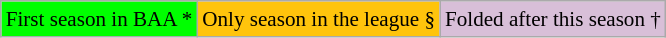<table class="wikitable">
<tr>
<td style="background-color:#00FF00;font-size: 88%;">First season in BAA *</td>
<td style="background-color:#FFC40C;font-size: 88%;">Only season in the league §</td>
<td style="background-color:#D8BFD8;font-size: 88%;">Folded after this season †</td>
</tr>
</table>
